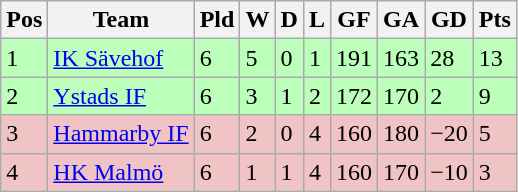<table class="wikitable">
<tr>
<th><span>Pos</span></th>
<th>Team</th>
<th><span>Pld</span></th>
<th><span>W</span></th>
<th><span>D</span></th>
<th><span>L</span></th>
<th><span>GF</span></th>
<th><span>GA</span></th>
<th><span>GD</span></th>
<th><span>Pts</span></th>
</tr>
<tr style="background:#bbffbb">
<td>1</td>
<td><a href='#'>IK Sävehof</a></td>
<td>6</td>
<td>5</td>
<td>0</td>
<td>1</td>
<td>191</td>
<td>163</td>
<td>28</td>
<td>13</td>
</tr>
<tr style="background:#bbffbb">
<td>2</td>
<td><a href='#'>Ystads IF</a></td>
<td>6</td>
<td>3</td>
<td>1</td>
<td>2</td>
<td>172</td>
<td>170</td>
<td>2</td>
<td>9</td>
</tr>
<tr style="background:#f0c4c4">
<td>3</td>
<td><a href='#'>Hammarby IF</a></td>
<td>6</td>
<td>2</td>
<td>0</td>
<td>4</td>
<td>160</td>
<td>180</td>
<td>−20</td>
<td>5</td>
</tr>
<tr style="background:#f0c4c4">
<td>4</td>
<td><a href='#'>HK Malmö</a></td>
<td>6</td>
<td>1</td>
<td>1</td>
<td>4</td>
<td>160</td>
<td>170</td>
<td>−10</td>
<td>3</td>
</tr>
</table>
